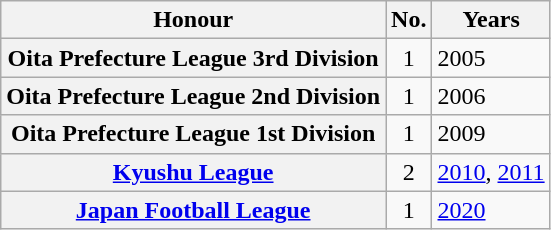<table class="wikitable plainrowheaders">
<tr>
<th scope=col>Honour</th>
<th scope=col>No.</th>
<th scope=col>Years</th>
</tr>
<tr>
<th scope=row>Oita Prefecture League 3rd Division</th>
<td align="center">1</td>
<td>2005</td>
</tr>
<tr>
<th scope=row>Oita Prefecture League 2nd Division</th>
<td align="center">1</td>
<td>2006</td>
</tr>
<tr>
<th scope=row>Oita Prefecture League 1st Division</th>
<td align="center">1</td>
<td>2009</td>
</tr>
<tr>
<th scope=row><a href='#'>Kyushu League</a></th>
<td align="center">2</td>
<td><a href='#'>2010</a>, <a href='#'>2011</a></td>
</tr>
<tr>
<th scope=row><a href='#'>Japan Football League</a></th>
<td align="center">1</td>
<td><a href='#'>2020</a></td>
</tr>
</table>
